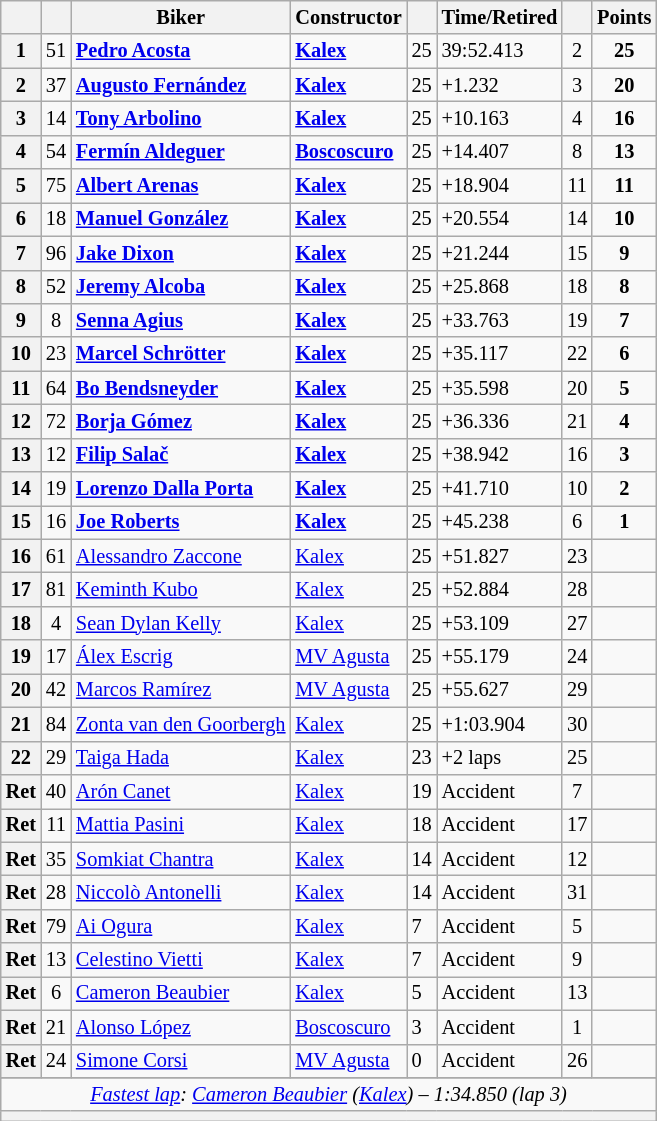<table class="wikitable sortable" style="font-size: 85%;">
<tr>
<th scope="col"></th>
<th scope="col"></th>
<th scope="col">Biker</th>
<th scope="col">Constructor</th>
<th scope="col" class="unsortable"></th>
<th scope="col" class="unsortable">Time/Retired</th>
<th scope="col"></th>
<th scope="col">Points</th>
</tr>
<tr>
<th scope="row">1</th>
<td align="center">51</td>
<td> <strong><a href='#'>Pedro Acosta</a></strong></td>
<td><strong><a href='#'>Kalex</a></strong></td>
<td>25</td>
<td>39:52.413</td>
<td align="center">2</td>
<td align="center"><strong>25</strong></td>
</tr>
<tr>
<th scope="row">2</th>
<td align="center">37</td>
<td> <strong><a href='#'>Augusto Fernández</a></strong></td>
<td><strong><a href='#'>Kalex</a></strong></td>
<td>25</td>
<td>+1.232</td>
<td align="center">3</td>
<td align="center"><strong>20</strong></td>
</tr>
<tr>
<th scope="row">3</th>
<td align="center">14</td>
<td> <strong><a href='#'>Tony Arbolino</a></strong></td>
<td><strong><a href='#'>Kalex</a></strong></td>
<td>25</td>
<td>+10.163</td>
<td align="center">4</td>
<td align="center"><strong>16</strong></td>
</tr>
<tr>
<th scope="row">4</th>
<td align="center">54</td>
<td> <strong><a href='#'>Fermín Aldeguer</a></strong></td>
<td><strong><a href='#'>Boscoscuro</a></strong></td>
<td>25</td>
<td>+14.407</td>
<td align="center">8</td>
<td align="center"><strong>13</strong></td>
</tr>
<tr>
<th scope="row">5</th>
<td align="center">75</td>
<td> <strong><a href='#'>Albert Arenas</a></strong></td>
<td><strong><a href='#'>Kalex</a></strong></td>
<td>25</td>
<td>+18.904</td>
<td align="center">11</td>
<td align="center"><strong>11</strong></td>
</tr>
<tr>
<th scope="row">6</th>
<td align="center">18</td>
<td> <strong><a href='#'>Manuel González</a></strong></td>
<td><strong><a href='#'>Kalex</a></strong></td>
<td>25</td>
<td>+20.554</td>
<td align="center">14</td>
<td align="center"><strong>10</strong></td>
</tr>
<tr>
<th scope="row">7</th>
<td align="center">96</td>
<td> <strong><a href='#'>Jake Dixon</a></strong></td>
<td><strong><a href='#'>Kalex</a></strong></td>
<td>25</td>
<td>+21.244</td>
<td align="center">15</td>
<td align="center"><strong>9</strong></td>
</tr>
<tr>
<th scope="row">8</th>
<td align="center">52</td>
<td> <strong><a href='#'>Jeremy Alcoba</a></strong></td>
<td><strong><a href='#'>Kalex</a></strong></td>
<td>25</td>
<td>+25.868</td>
<td align="center">18</td>
<td align="center"><strong>8</strong></td>
</tr>
<tr>
<th scope="row">9</th>
<td align="center">8</td>
<td> <strong><a href='#'>Senna Agius</a></strong></td>
<td><strong><a href='#'>Kalex</a></strong></td>
<td>25</td>
<td>+33.763</td>
<td align="center">19</td>
<td align="center"><strong>7</strong></td>
</tr>
<tr>
<th scope="row">10</th>
<td align="center">23</td>
<td> <strong><a href='#'>Marcel Schrötter</a></strong></td>
<td><strong><a href='#'>Kalex</a></strong></td>
<td>25</td>
<td>+35.117</td>
<td align="center">22</td>
<td align="center"><strong>6</strong></td>
</tr>
<tr>
<th scope="row">11</th>
<td align="center">64</td>
<td> <strong><a href='#'>Bo Bendsneyder</a></strong></td>
<td><strong><a href='#'>Kalex</a></strong></td>
<td>25</td>
<td>+35.598</td>
<td align="center">20</td>
<td align="center"><strong>5</strong></td>
</tr>
<tr>
<th scope="row">12</th>
<td align="center">72</td>
<td> <strong><a href='#'>Borja Gómez</a></strong></td>
<td><strong><a href='#'>Kalex</a></strong></td>
<td>25</td>
<td>+36.336</td>
<td align="center">21</td>
<td align="center"><strong>4</strong></td>
</tr>
<tr>
<th scope="row">13</th>
<td align="center">12</td>
<td> <strong><a href='#'>Filip Salač</a></strong></td>
<td><strong><a href='#'>Kalex</a></strong></td>
<td>25</td>
<td>+38.942</td>
<td align="center">16</td>
<td align="center"><strong>3</strong></td>
</tr>
<tr>
<th scope="row">14</th>
<td align="center">19</td>
<td> <strong><a href='#'>Lorenzo Dalla Porta</a></strong></td>
<td><strong><a href='#'>Kalex</a></strong></td>
<td>25</td>
<td>+41.710</td>
<td align="center">10</td>
<td align="center"><strong>2</strong></td>
</tr>
<tr>
<th scope="row">15</th>
<td align="center">16</td>
<td> <strong><a href='#'>Joe Roberts</a></strong></td>
<td><strong><a href='#'>Kalex</a></strong></td>
<td>25</td>
<td>+45.238</td>
<td align="center">6</td>
<td align="center"><strong>1</strong></td>
</tr>
<tr>
<th scope="row">16</th>
<td align="center">61</td>
<td> <a href='#'>Alessandro Zaccone</a></td>
<td><a href='#'>Kalex</a></td>
<td>25</td>
<td>+51.827</td>
<td align="center">23</td>
<td align="center"></td>
</tr>
<tr>
<th scope="row">17</th>
<td align="center">81</td>
<td> <a href='#'>Keminth Kubo</a></td>
<td><a href='#'>Kalex</a></td>
<td>25</td>
<td>+52.884</td>
<td align="center">28</td>
<td></td>
</tr>
<tr>
<th scope="row">18</th>
<td align="center">4</td>
<td> <a href='#'>Sean Dylan Kelly</a></td>
<td><a href='#'>Kalex</a></td>
<td>25</td>
<td>+53.109</td>
<td align="center">27</td>
<td align="center"></td>
</tr>
<tr>
<th scope="row">19</th>
<td align="center">17</td>
<td> <a href='#'>Álex Escrig</a></td>
<td><a href='#'>MV Agusta</a></td>
<td>25</td>
<td>+55.179</td>
<td align="center">24</td>
<td></td>
</tr>
<tr>
<th scope="row">20</th>
<td align="center">42</td>
<td> <a href='#'>Marcos Ramírez</a></td>
<td><a href='#'>MV Agusta</a></td>
<td>25</td>
<td>+55.627</td>
<td align="center">29</td>
<td align="center"></td>
</tr>
<tr>
<th scope="row">21</th>
<td align="center">84</td>
<td> <a href='#'>Zonta van den Goorbergh</a></td>
<td><a href='#'>Kalex</a></td>
<td>25</td>
<td>+1:03.904</td>
<td align="center">30</td>
<td></td>
</tr>
<tr>
<th scope="row">22</th>
<td align="center">29</td>
<td> <a href='#'>Taiga Hada</a></td>
<td><a href='#'>Kalex</a></td>
<td>23</td>
<td>+2 laps</td>
<td align="center">25</td>
<td></td>
</tr>
<tr>
<th scope="row">Ret</th>
<td align="center">40</td>
<td> <a href='#'>Arón Canet</a></td>
<td><a href='#'>Kalex</a></td>
<td>19</td>
<td>Accident</td>
<td align="center">7</td>
<td align="center"></td>
</tr>
<tr>
<th scope="row">Ret</th>
<td align="center">11</td>
<td> <a href='#'>Mattia Pasini</a></td>
<td><a href='#'>Kalex</a></td>
<td>18</td>
<td>Accident</td>
<td align="center">17</td>
<td></td>
</tr>
<tr>
<th scope="row">Ret</th>
<td align="center">35</td>
<td> <a href='#'>Somkiat Chantra</a></td>
<td><a href='#'>Kalex</a></td>
<td>14</td>
<td>Accident</td>
<td align="center">12</td>
<td></td>
</tr>
<tr>
<th scope="row">Ret</th>
<td align="center">28</td>
<td> <a href='#'>Niccolò Antonelli</a></td>
<td><a href='#'>Kalex</a></td>
<td>14</td>
<td>Accident</td>
<td align="center">31</td>
<td align="center"></td>
</tr>
<tr>
<th scope="row">Ret</th>
<td align="center">79</td>
<td> <a href='#'>Ai Ogura</a></td>
<td><a href='#'>Kalex</a></td>
<td>7</td>
<td>Accident</td>
<td align="center">5</td>
<td align="center"></td>
</tr>
<tr>
<th scope="row">Ret</th>
<td align="center">13</td>
<td> <a href='#'>Celestino Vietti</a></td>
<td><a href='#'>Kalex</a></td>
<td>7</td>
<td>Accident</td>
<td align="center">9</td>
<td></td>
</tr>
<tr>
<th scope="row">Ret</th>
<td align="center">6</td>
<td> <a href='#'>Cameron Beaubier</a></td>
<td><a href='#'>Kalex</a></td>
<td>5</td>
<td>Accident</td>
<td align="center">13</td>
<td></td>
</tr>
<tr>
<th scope="row">Ret</th>
<td align="center">21</td>
<td> <a href='#'>Alonso López</a></td>
<td><a href='#'>Boscoscuro</a></td>
<td>3</td>
<td>Accident</td>
<td align="center">1</td>
<td></td>
</tr>
<tr>
<th scope="row">Ret</th>
<td align="center">24</td>
<td> <a href='#'>Simone Corsi</a></td>
<td><a href='#'>MV Agusta</a></td>
<td>0</td>
<td>Accident</td>
<td align="center">26</td>
<td></td>
</tr>
<tr>
</tr>
<tr class="sortbottom">
<td colspan="8" style="text-align:center"><em><a href='#'>Fastest lap</a>:  <a href='#'>Cameron Beaubier</a> (<a href='#'>Kalex</a>) – 1:34.850 (lap 3)</em></td>
</tr>
<tr>
<th colspan=8></th>
</tr>
</table>
